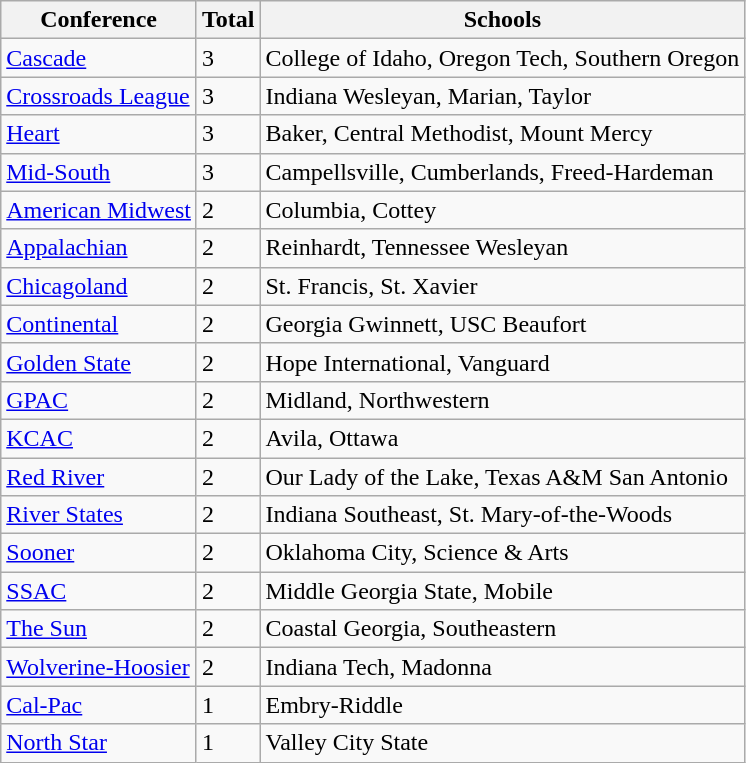<table class="wikitable sortable mw-collapsible">
<tr>
<th>Conference</th>
<th>Total</th>
<th>Schools</th>
</tr>
<tr>
<td><a href='#'>Cascade</a></td>
<td>3</td>
<td>College of Idaho, Oregon Tech, Southern Oregon</td>
</tr>
<tr>
<td><a href='#'>Crossroads League</a></td>
<td>3</td>
<td>Indiana Wesleyan, Marian, Taylor</td>
</tr>
<tr>
<td><a href='#'>Heart</a></td>
<td>3</td>
<td>Baker, Central Methodist, Mount Mercy</td>
</tr>
<tr>
<td><a href='#'>Mid-South</a></td>
<td>3</td>
<td>Campellsville, Cumberlands, Freed-Hardeman</td>
</tr>
<tr>
<td><a href='#'>American Midwest</a></td>
<td>2</td>
<td>Columbia, Cottey</td>
</tr>
<tr>
<td><a href='#'>Appalachian</a></td>
<td>2</td>
<td>Reinhardt, Tennessee Wesleyan</td>
</tr>
<tr>
<td><a href='#'>Chicagoland</a></td>
<td>2</td>
<td>St. Francis, St. Xavier</td>
</tr>
<tr>
<td><a href='#'>Continental</a></td>
<td>2</td>
<td>Georgia Gwinnett, USC Beaufort</td>
</tr>
<tr>
<td><a href='#'>Golden State</a></td>
<td>2</td>
<td>Hope International, Vanguard</td>
</tr>
<tr>
<td><a href='#'>GPAC</a></td>
<td>2</td>
<td>Midland, Northwestern</td>
</tr>
<tr>
<td><a href='#'>KCAC</a></td>
<td>2</td>
<td>Avila, Ottawa</td>
</tr>
<tr>
<td><a href='#'>Red River</a></td>
<td>2</td>
<td>Our Lady of the Lake, Texas A&M San Antonio</td>
</tr>
<tr>
<td><a href='#'>River States</a></td>
<td>2</td>
<td>Indiana Southeast, St. Mary-of-the-Woods</td>
</tr>
<tr>
<td><a href='#'>Sooner</a></td>
<td>2</td>
<td>Oklahoma City, Science & Arts</td>
</tr>
<tr>
<td><a href='#'>SSAC</a></td>
<td>2</td>
<td>Middle Georgia State, Mobile</td>
</tr>
<tr>
<td><a href='#'>The Sun</a></td>
<td>2</td>
<td>Coastal Georgia, Southeastern</td>
</tr>
<tr>
<td><a href='#'>Wolverine-Hoosier</a></td>
<td>2</td>
<td>Indiana Tech, Madonna</td>
</tr>
<tr>
<td><a href='#'>Cal-Pac</a></td>
<td>1</td>
<td>Embry-Riddle</td>
</tr>
<tr>
<td><a href='#'>North Star</a></td>
<td>1</td>
<td>Valley City State</td>
</tr>
</table>
